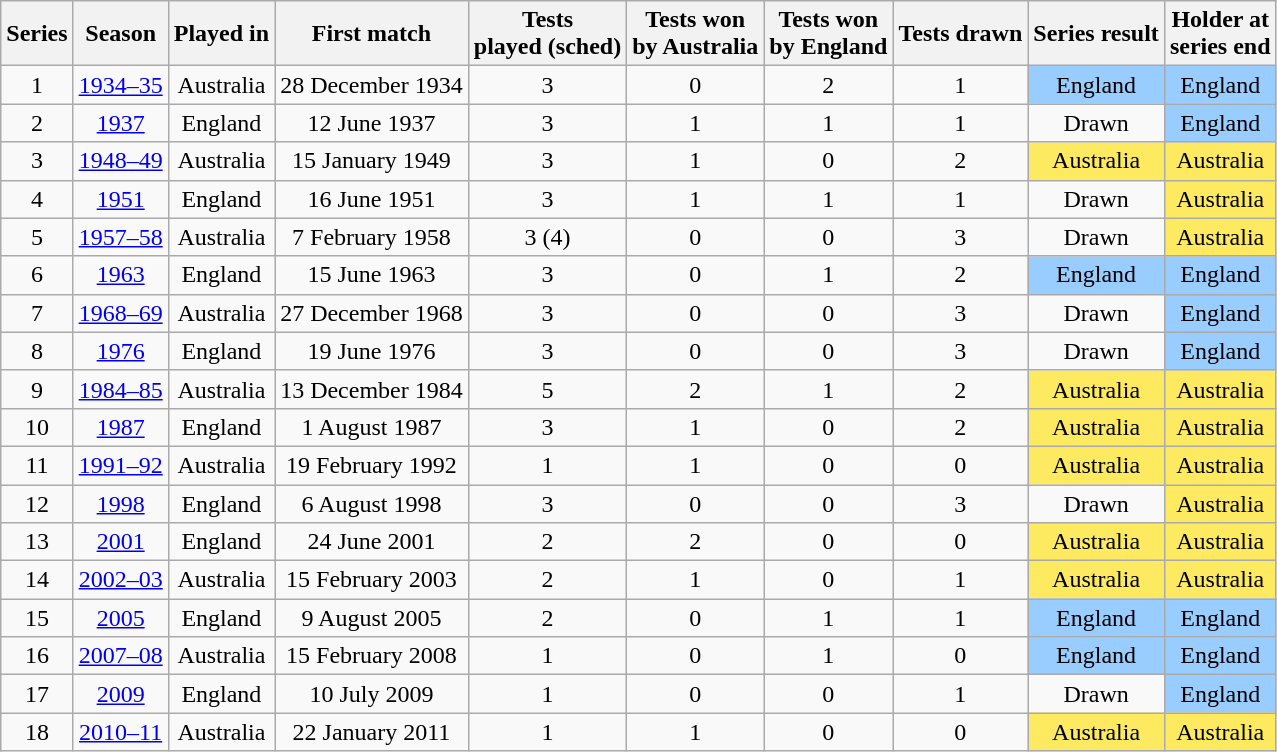<table class="wikitable" style="text-align:center;">
<tr>
<th>Series</th>
<th>Season</th>
<th>Played in</th>
<th>First match</th>
<th>Tests <br> played (sched)</th>
<th>Tests won <br> by Australia</th>
<th>Tests won <br> by England</th>
<th>Tests drawn</th>
<th>Series result</th>
<th>Holder at <br> series end</th>
</tr>
<tr>
<td>1</td>
<td><a href='#'>1934–35</a></td>
<td>Australia</td>
<td>28 December 1934</td>
<td>3</td>
<td>0</td>
<td>2</td>
<td>1</td>
<td bgcolor=#99ccff>England</td>
<td bgcolor=#99ccff>England</td>
</tr>
<tr>
<td>2</td>
<td><a href='#'>1937</a></td>
<td>England</td>
<td>12 June 1937</td>
<td>3</td>
<td>1</td>
<td>1</td>
<td>1</td>
<td>Drawn</td>
<td bgcolor=#99ccff>England</td>
</tr>
<tr>
<td>3</td>
<td><a href='#'>1948–49</a></td>
<td>Australia</td>
<td>15 January 1949</td>
<td>3</td>
<td>1</td>
<td>0</td>
<td>2</td>
<td bgcolor=#fdea60>Australia</td>
<td bgcolor=#fdea60>Australia</td>
</tr>
<tr>
<td>4</td>
<td><a href='#'>1951</a></td>
<td>England</td>
<td>16 June 1951</td>
<td>3</td>
<td>1</td>
<td>1</td>
<td>1</td>
<td>Drawn</td>
<td bgcolor=#fdea60>Australia</td>
</tr>
<tr>
<td>5</td>
<td><a href='#'>1957–58</a></td>
<td>Australia</td>
<td>7 February 1958</td>
<td>3 (4)</td>
<td>0</td>
<td>0</td>
<td>3</td>
<td>Drawn</td>
<td bgcolor=#fdea60>Australia</td>
</tr>
<tr>
<td>6</td>
<td><a href='#'>1963</a></td>
<td>England</td>
<td>15 June 1963</td>
<td>3</td>
<td>0</td>
<td>1</td>
<td>2</td>
<td bgcolor=#99ccff>England</td>
<td bgcolor=#99ccff>England</td>
</tr>
<tr>
<td>7</td>
<td><a href='#'>1968–69</a></td>
<td>Australia</td>
<td>27 December 1968</td>
<td>3</td>
<td>0</td>
<td>0</td>
<td>3</td>
<td>Drawn</td>
<td bgcolor=#99ccff>England</td>
</tr>
<tr>
<td>8</td>
<td><a href='#'>1976</a></td>
<td>England</td>
<td>19 June 1976</td>
<td>3</td>
<td>0</td>
<td>0</td>
<td>3</td>
<td>Drawn</td>
<td bgcolor=#99ccff>England</td>
</tr>
<tr>
<td>9</td>
<td><a href='#'>1984–85</a></td>
<td>Australia</td>
<td>13 December 1984</td>
<td>5</td>
<td>2</td>
<td>1</td>
<td>2</td>
<td bgcolor=#fdea60>Australia</td>
<td bgcolor=#fdea60>Australia</td>
</tr>
<tr>
<td>10</td>
<td><a href='#'>1987</a></td>
<td>England</td>
<td>1 August 1987</td>
<td>3</td>
<td>1</td>
<td>0</td>
<td>2</td>
<td bgcolor=#fdea60>Australia</td>
<td bgcolor=#fdea60>Australia</td>
</tr>
<tr>
<td>11</td>
<td><a href='#'>1991–92</a></td>
<td>Australia</td>
<td>19 February 1992</td>
<td>1</td>
<td>1</td>
<td>0</td>
<td>0</td>
<td bgcolor=#fdea60>Australia</td>
<td bgcolor=#fdea60>Australia</td>
</tr>
<tr>
<td>12</td>
<td><a href='#'>1998</a></td>
<td>England</td>
<td>6 August 1998</td>
<td>3</td>
<td>0</td>
<td>0</td>
<td>3</td>
<td>Drawn</td>
<td bgcolor=#fdea60>Australia</td>
</tr>
<tr>
<td>13</td>
<td><a href='#'>2001</a></td>
<td>England</td>
<td>24 June 2001</td>
<td>2</td>
<td>2</td>
<td>0</td>
<td>0</td>
<td bgcolor=#fdea60>Australia</td>
<td bgcolor=#fdea60>Australia</td>
</tr>
<tr>
<td>14</td>
<td><a href='#'>2002–03</a></td>
<td>Australia</td>
<td>15 February 2003</td>
<td>2</td>
<td>1</td>
<td>0</td>
<td>1</td>
<td bgcolor=#fdea60>Australia</td>
<td bgcolor=#fdea60>Australia</td>
</tr>
<tr>
<td>15</td>
<td><a href='#'>2005</a></td>
<td>England</td>
<td>9 August 2005</td>
<td>2</td>
<td>0</td>
<td>1</td>
<td>1</td>
<td bgcolor=#99ccff>England</td>
<td bgcolor=#99ccff>England</td>
</tr>
<tr>
<td>16</td>
<td><a href='#'>2007–08</a></td>
<td>Australia</td>
<td>15 February 2008</td>
<td>1</td>
<td>0</td>
<td>1</td>
<td>0</td>
<td bgcolor=#99ccff>England</td>
<td bgcolor=#99ccff>England</td>
</tr>
<tr>
<td>17</td>
<td><a href='#'>2009</a></td>
<td>England</td>
<td>10 July 2009</td>
<td>1</td>
<td>0</td>
<td>0</td>
<td>1</td>
<td>Drawn</td>
<td bgcolor=#99ccff>England</td>
</tr>
<tr>
<td>18</td>
<td><a href='#'>2010–11</a></td>
<td>Australia</td>
<td>22 January 2011</td>
<td>1</td>
<td>1</td>
<td>0</td>
<td>0</td>
<td bgcolor=#fdea60>Australia</td>
<td bgcolor=#fdea60>Australia</td>
</tr>
</table>
